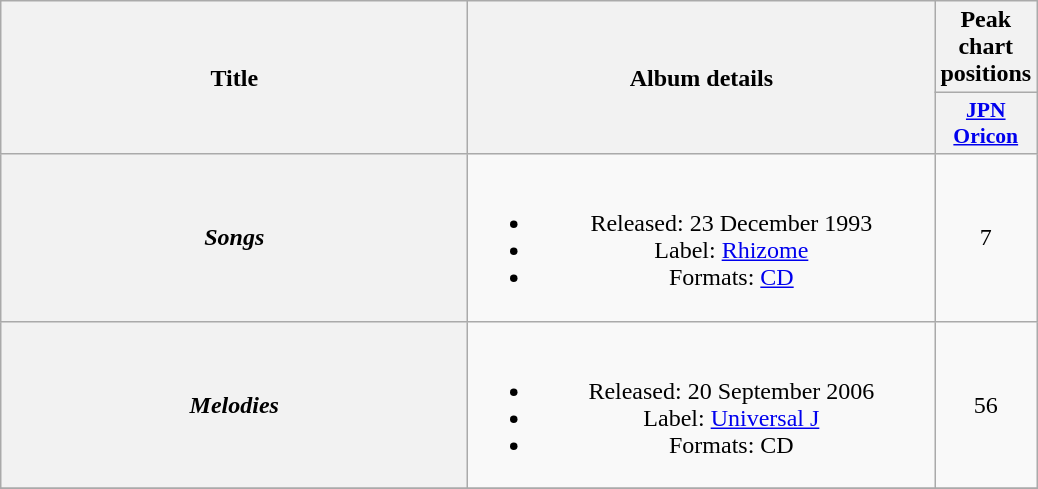<table class="wikitable plainrowheaders" style="text-align:center;">
<tr>
<th scope="col" rowspan="2" style="width:19em;">Title</th>
<th scope="col" rowspan="2" style="width:19em;">Album details</th>
<th scope="col">Peak chart positions</th>
</tr>
<tr>
<th scope="col" style="width:2.9em;font-size:90%;"><a href='#'>JPN<br>Oricon</a><br></th>
</tr>
<tr>
<th scope="row"><em>Songs</em></th>
<td><br><ul><li>Released: 23 December 1993</li><li>Label: <a href='#'>Rhizome</a></li><li>Formats: <a href='#'>CD</a></li></ul></td>
<td>7</td>
</tr>
<tr>
<th scope="row"><em>Melodies</em></th>
<td><br><ul><li>Released: 20 September 2006</li><li>Label: <a href='#'>Universal J</a></li><li>Formats: CD</li></ul></td>
<td>56</td>
</tr>
<tr>
</tr>
</table>
